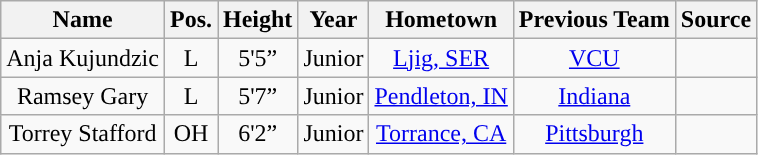<table class="wikitable sortable" border="1">
<tr>
<th style="text-align:center; ">Name</th>
<th style="text-align:center; ">Pos.</th>
<th style="text-align:center; ">Height</th>
<th style="text-align:center; ">Year</th>
<th style="text-align:center; ">Hometown</th>
<th style="text-align:center; ">Previous Team</th>
<th style="text-align:center; ">Source</th>
</tr>
<tr align="center">
<td>Anja Kujundzic</td>
<td>L</td>
<td>5'5”</td>
<td>Junior</td>
<td><a href='#'>Ljig, SER</a></td>
<td><a href='#'>VCU</a></td>
<td></td>
</tr>
<tr align="center">
<td>Ramsey Gary</td>
<td>L</td>
<td>5'7”</td>
<td>Junior</td>
<td><a href='#'>Pendleton, IN</a></td>
<td><a href='#'>Indiana</a></td>
<td></td>
</tr>
<tr align="center">
<td>Torrey Stafford</td>
<td>OH</td>
<td>6'2”</td>
<td>Junior</td>
<td><a href='#'>Torrance, CA</a></td>
<td><a href='#'>Pittsburgh</a></td>
<td></td>
</tr>
</table>
